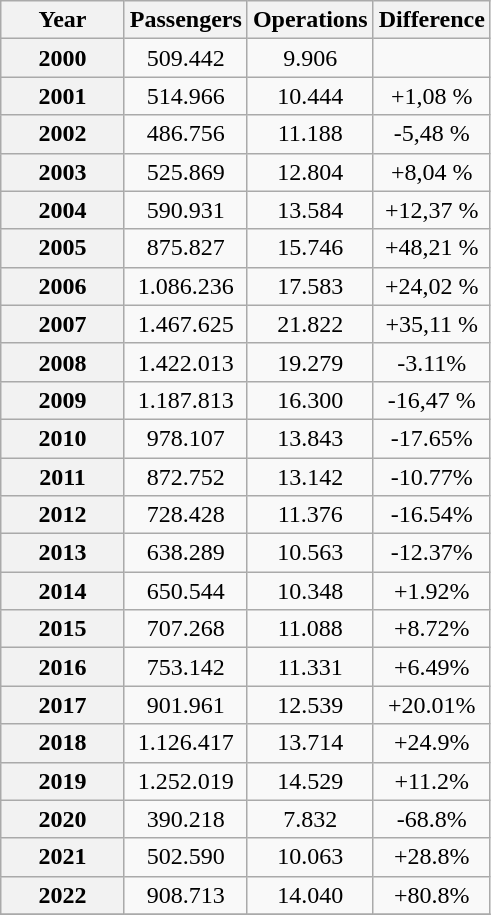<table class="wikitable" style="text-align:center;">
<tr>
<th style="width:75px">Year</th>
<th>Passengers</th>
<th !>Operations</th>
<th !>Difference</th>
</tr>
<tr>
<th>2000</th>
<td>509.442</td>
<td>9.906</td>
<td></td>
</tr>
<tr>
<th>2001</th>
<td>514.966</td>
<td>10.444</td>
<td> +1,08 %</td>
</tr>
<tr>
<th>2002</th>
<td>486.756</td>
<td>11.188</td>
<td> -5,48 %</td>
</tr>
<tr>
<th>2003</th>
<td>525.869</td>
<td>12.804</td>
<td> +8,04 %</td>
</tr>
<tr>
<th>2004</th>
<td>590.931</td>
<td>13.584</td>
<td> +12,37 %</td>
</tr>
<tr>
<th>2005</th>
<td>875.827</td>
<td>15.746</td>
<td> +48,21 %</td>
</tr>
<tr>
<th>2006</th>
<td>1.086.236</td>
<td>17.583</td>
<td> +24,02 %</td>
</tr>
<tr>
<th>2007</th>
<td>1.467.625</td>
<td>21.822</td>
<td> +35,11 %</td>
</tr>
<tr>
<th>2008</th>
<td>1.422.013</td>
<td>19.279</td>
<td> -3.11%</td>
</tr>
<tr>
<th>2009</th>
<td>1.187.813</td>
<td>16.300</td>
<td> -16,47 %</td>
</tr>
<tr>
<th>2010</th>
<td>978.107</td>
<td>13.843</td>
<td> -17.65%</td>
</tr>
<tr>
<th>2011</th>
<td>872.752</td>
<td>13.142</td>
<td> -10.77%</td>
</tr>
<tr>
<th>2012</th>
<td>728.428</td>
<td>11.376</td>
<td> -16.54%</td>
</tr>
<tr>
<th>2013</th>
<td>638.289</td>
<td>10.563</td>
<td> -12.37%</td>
</tr>
<tr>
<th>2014</th>
<td>650.544</td>
<td>10.348</td>
<td> +1.92%</td>
</tr>
<tr>
<th>2015</th>
<td>707.268</td>
<td>11.088</td>
<td> +8.72%</td>
</tr>
<tr>
<th>2016</th>
<td>753.142</td>
<td>11.331</td>
<td> +6.49%</td>
</tr>
<tr>
<th>2017</th>
<td>901.961</td>
<td>12.539</td>
<td> +20.01%</td>
</tr>
<tr>
<th>2018</th>
<td>1.126.417</td>
<td>13.714</td>
<td> +24.9%</td>
</tr>
<tr>
<th>2019</th>
<td>1.252.019</td>
<td>14.529</td>
<td> +11.2%</td>
</tr>
<tr>
<th>2020</th>
<td>390.218</td>
<td>7.832</td>
<td> -68.8%</td>
</tr>
<tr>
<th>2021</th>
<td>502.590</td>
<td>10.063</td>
<td> +28.8%</td>
</tr>
<tr>
<th>2022</th>
<td>908.713</td>
<td>14.040</td>
<td> +80.8%</td>
</tr>
<tr>
</tr>
</table>
